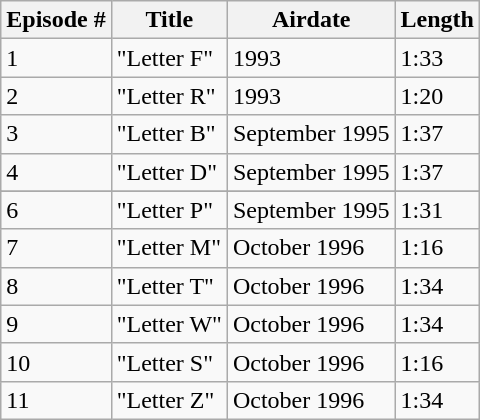<table class="wikitable">
<tr>
<th>Episode #</th>
<th>Title</th>
<th>Airdate</th>
<th>Length</th>
</tr>
<tr>
<td>1</td>
<td>"Letter F"</td>
<td>1993</td>
<td>1:33</td>
</tr>
<tr>
<td>2</td>
<td>"Letter R"</td>
<td>1993</td>
<td>1:20</td>
</tr>
<tr>
<td>3</td>
<td>"Letter B"</td>
<td>September 1995</td>
<td>1:37</td>
</tr>
<tr>
<td>4</td>
<td>"Letter D"</td>
<td>September 1995</td>
<td>1:37</td>
</tr>
<tr>
</tr>
<tr 5|| “Letter O” ||September 1995 ||1:37>
</tr>
<tr>
<td>6</td>
<td>"Letter P"</td>
<td>September 1995</td>
<td>1:31</td>
</tr>
<tr>
<td>7</td>
<td>"Letter M"</td>
<td>October 1996</td>
<td>1:16</td>
</tr>
<tr>
<td>8</td>
<td>"Letter T"</td>
<td>October 1996</td>
<td>1:34</td>
</tr>
<tr>
<td>9</td>
<td>"Letter W"</td>
<td>October 1996</td>
<td>1:34</td>
</tr>
<tr>
<td>10</td>
<td>"Letter S"</td>
<td>October 1996</td>
<td>1:16</td>
</tr>
<tr>
<td>11</td>
<td>"Letter Z"</td>
<td>October 1996</td>
<td>1:34</td>
</tr>
</table>
